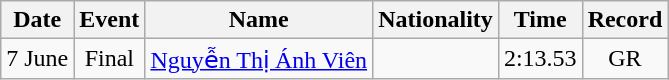<table class="wikitable" style="text-align:center;">
<tr>
<th>Date</th>
<th>Event</th>
<th>Name</th>
<th>Nationality</th>
<th>Time</th>
<th>Record</th>
</tr>
<tr>
<td>7 June</td>
<td>Final</td>
<td align=left><a href='#'>Nguyễn Thị Ánh Viên</a></td>
<td align=left></td>
<td>2:13.53</td>
<td align=center>GR</td>
</tr>
</table>
